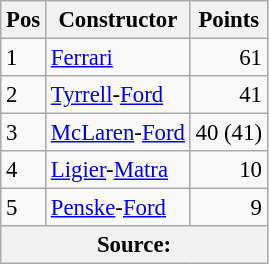<table class="wikitable" style="font-size: 95%;">
<tr>
<th>Pos</th>
<th>Constructor</th>
<th>Points</th>
</tr>
<tr>
<td>1</td>
<td> <a href='#'>Ferrari</a></td>
<td align="right">61</td>
</tr>
<tr>
<td>2</td>
<td> <a href='#'>Tyrrell</a>-<a href='#'>Ford</a></td>
<td align="right">41</td>
</tr>
<tr>
<td>3</td>
<td> <a href='#'>McLaren</a>-<a href='#'>Ford</a></td>
<td align="right">40 (41)</td>
</tr>
<tr>
<td>4</td>
<td> <a href='#'>Ligier</a>-<a href='#'>Matra</a></td>
<td align="right">10</td>
</tr>
<tr>
<td>5</td>
<td> <a href='#'>Penske</a>-<a href='#'>Ford</a></td>
<td align="right">9</td>
</tr>
<tr>
<th colspan=4>Source:</th>
</tr>
</table>
